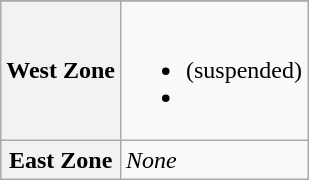<table class="wikitable">
<tr>
</tr>
<tr>
<th>West Zone</th>
<td valign=top><br><ul><li> (suspended)</li><li></li></ul></td>
</tr>
<tr>
<th>East Zone</th>
<td valign=top><em>None</em></td>
</tr>
</table>
